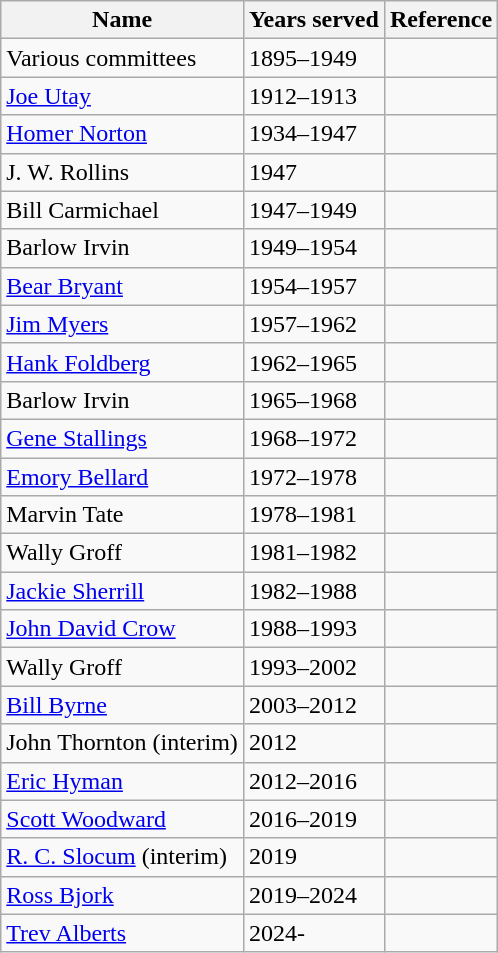<table class="wikitable">
<tr>
<th>Name</th>
<th>Years served</th>
<th>Reference</th>
</tr>
<tr>
<td>Various committees</td>
<td>1895–1949</td>
<td></td>
</tr>
<tr>
<td><a href='#'>Joe Utay</a></td>
<td>1912–1913</td>
<td></td>
</tr>
<tr>
<td><a href='#'>Homer Norton</a></td>
<td>1934–1947</td>
<td></td>
</tr>
<tr>
<td>J. W. Rollins</td>
<td>1947</td>
<td></td>
</tr>
<tr>
<td>Bill Carmichael</td>
<td>1947–1949</td>
<td></td>
</tr>
<tr>
<td>Barlow Irvin</td>
<td>1949–1954</td>
<td></td>
</tr>
<tr>
<td><a href='#'>Bear Bryant</a></td>
<td>1954–1957</td>
<td></td>
</tr>
<tr>
<td><a href='#'>Jim Myers</a></td>
<td>1957–1962</td>
<td></td>
</tr>
<tr>
<td><a href='#'>Hank Foldberg</a></td>
<td>1962–1965</td>
<td></td>
</tr>
<tr>
<td>Barlow Irvin</td>
<td>1965–1968</td>
<td></td>
</tr>
<tr>
<td><a href='#'>Gene Stallings</a></td>
<td>1968–1972</td>
<td></td>
</tr>
<tr>
<td><a href='#'>Emory Bellard</a></td>
<td>1972–1978</td>
<td></td>
</tr>
<tr>
<td>Marvin Tate</td>
<td>1978–1981</td>
<td></td>
</tr>
<tr>
<td>Wally Groff</td>
<td>1981–1982</td>
<td></td>
</tr>
<tr>
<td><a href='#'>Jackie Sherrill</a></td>
<td>1982–1988</td>
<td></td>
</tr>
<tr>
<td><a href='#'>John David Crow</a></td>
<td>1988–1993</td>
<td></td>
</tr>
<tr>
<td>Wally Groff</td>
<td>1993–2002</td>
<td></td>
</tr>
<tr>
<td><a href='#'>Bill Byrne</a></td>
<td>2003–2012</td>
<td></td>
</tr>
<tr>
<td>John Thornton (interim)</td>
<td>2012</td>
<td></td>
</tr>
<tr>
<td><a href='#'>Eric Hyman</a></td>
<td>2012–2016</td>
<td></td>
</tr>
<tr>
<td><a href='#'>Scott Woodward</a></td>
<td>2016–2019</td>
<td></td>
</tr>
<tr>
<td><a href='#'>R. C. Slocum</a> (interim)</td>
<td>2019</td>
<td></td>
</tr>
<tr>
<td><a href='#'>Ross Bjork</a></td>
<td>2019–2024</td>
<td></td>
</tr>
<tr>
<td><a href='#'>Trev Alberts</a></td>
<td>2024-</td>
<td></td>
</tr>
</table>
